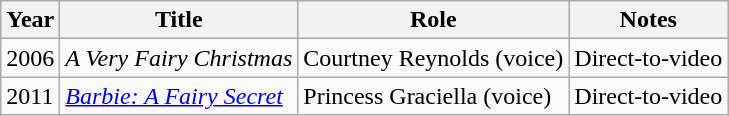<table class="wikitable sortable">
<tr>
<th>Year</th>
<th>Title</th>
<th>Role</th>
<th>Notes</th>
</tr>
<tr>
<td>2006</td>
<td><em>A Very Fairy Christmas</em></td>
<td>Courtney Reynolds (voice)</td>
<td>Direct-to-video</td>
</tr>
<tr>
<td>2011</td>
<td><em><a href='#'>Barbie: A Fairy Secret</a></em></td>
<td>Princess Graciella (voice)</td>
<td>Direct-to-video</td>
</tr>
</table>
